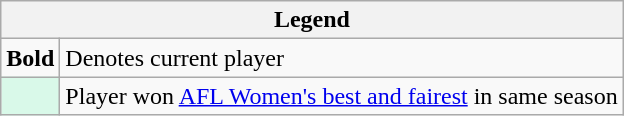<table class="wikitable">
<tr>
<th colspan=2>Legend</th>
</tr>
<tr>
<td><strong>Bold</strong></td>
<td>Denotes current player</td>
</tr>
<tr>
<td style="background:#D9F9E9"></td>
<td>Player won <a href='#'>AFL Women's best and fairest</a> in same season</td>
</tr>
</table>
